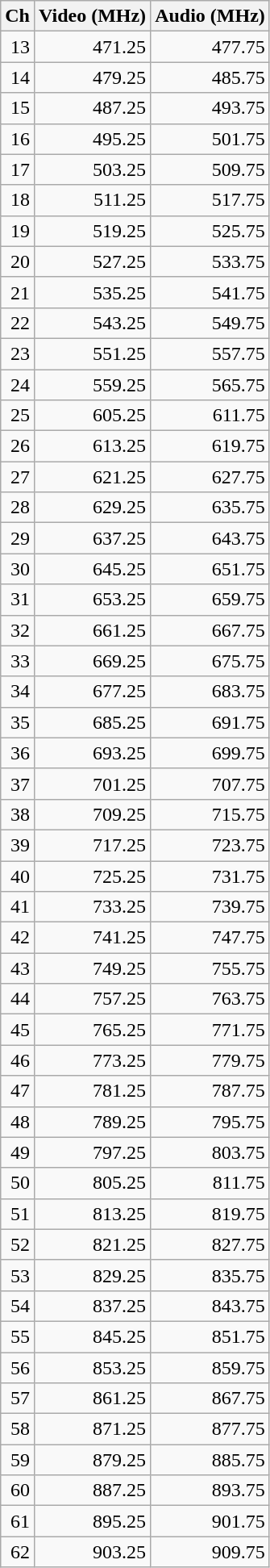<table class="wikitable" style="text-align:right">
<tr>
<th>Ch</th>
<th>Video (MHz)</th>
<th>Audio (MHz)</th>
</tr>
<tr>
<td>13</td>
<td>471.25</td>
<td>477.75</td>
</tr>
<tr>
<td>14</td>
<td>479.25</td>
<td>485.75</td>
</tr>
<tr>
<td>15</td>
<td>487.25</td>
<td>493.75</td>
</tr>
<tr>
<td>16</td>
<td>495.25</td>
<td>501.75</td>
</tr>
<tr>
<td>17</td>
<td>503.25</td>
<td>509.75</td>
</tr>
<tr>
<td>18</td>
<td>511.25</td>
<td>517.75</td>
</tr>
<tr>
<td>19</td>
<td>519.25</td>
<td>525.75</td>
</tr>
<tr>
<td>20</td>
<td>527.25</td>
<td>533.75</td>
</tr>
<tr>
<td>21</td>
<td>535.25</td>
<td>541.75</td>
</tr>
<tr>
<td>22</td>
<td>543.25</td>
<td>549.75</td>
</tr>
<tr>
<td>23</td>
<td>551.25</td>
<td>557.75</td>
</tr>
<tr>
<td>24</td>
<td>559.25</td>
<td>565.75</td>
</tr>
<tr>
<td>25</td>
<td>605.25</td>
<td>611.75</td>
</tr>
<tr>
<td>26</td>
<td>613.25</td>
<td>619.75</td>
</tr>
<tr>
<td>27</td>
<td>621.25</td>
<td>627.75</td>
</tr>
<tr>
<td>28</td>
<td>629.25</td>
<td>635.75</td>
</tr>
<tr>
<td>29</td>
<td>637.25</td>
<td>643.75</td>
</tr>
<tr>
<td>30</td>
<td>645.25</td>
<td>651.75</td>
</tr>
<tr>
<td>31</td>
<td>653.25</td>
<td>659.75</td>
</tr>
<tr>
<td>32</td>
<td>661.25</td>
<td>667.75</td>
</tr>
<tr>
<td>33</td>
<td>669.25</td>
<td>675.75</td>
</tr>
<tr>
<td>34</td>
<td>677.25</td>
<td>683.75</td>
</tr>
<tr>
<td>35</td>
<td>685.25</td>
<td>691.75</td>
</tr>
<tr>
<td>36</td>
<td>693.25</td>
<td>699.75</td>
</tr>
<tr>
<td>37</td>
<td>701.25</td>
<td>707.75</td>
</tr>
<tr>
<td>38</td>
<td>709.25</td>
<td>715.75</td>
</tr>
<tr>
<td>39</td>
<td>717.25</td>
<td>723.75</td>
</tr>
<tr>
<td>40</td>
<td>725.25</td>
<td>731.75</td>
</tr>
<tr>
<td>41</td>
<td>733.25</td>
<td>739.75</td>
</tr>
<tr>
<td>42</td>
<td>741.25</td>
<td>747.75</td>
</tr>
<tr>
<td>43</td>
<td>749.25</td>
<td>755.75</td>
</tr>
<tr>
<td>44</td>
<td>757.25</td>
<td>763.75</td>
</tr>
<tr>
<td>45</td>
<td>765.25</td>
<td>771.75</td>
</tr>
<tr>
<td>46</td>
<td>773.25</td>
<td>779.75</td>
</tr>
<tr>
<td>47</td>
<td>781.25</td>
<td>787.75</td>
</tr>
<tr>
<td>48</td>
<td>789.25</td>
<td>795.75</td>
</tr>
<tr>
<td>49</td>
<td>797.25</td>
<td>803.75</td>
</tr>
<tr>
<td>50</td>
<td>805.25</td>
<td>811.75</td>
</tr>
<tr>
<td>51</td>
<td>813.25</td>
<td>819.75</td>
</tr>
<tr>
<td>52</td>
<td>821.25</td>
<td>827.75</td>
</tr>
<tr>
<td>53</td>
<td>829.25</td>
<td>835.75</td>
</tr>
<tr>
<td>54</td>
<td>837.25</td>
<td>843.75</td>
</tr>
<tr>
<td>55</td>
<td>845.25</td>
<td>851.75</td>
</tr>
<tr>
<td>56</td>
<td>853.25</td>
<td>859.75</td>
</tr>
<tr>
<td>57</td>
<td>861.25</td>
<td>867.75</td>
</tr>
<tr>
<td>58</td>
<td>871.25</td>
<td>877.75</td>
</tr>
<tr>
<td>59</td>
<td>879.25</td>
<td>885.75</td>
</tr>
<tr>
<td>60</td>
<td>887.25</td>
<td>893.75</td>
</tr>
<tr>
<td>61</td>
<td>895.25</td>
<td>901.75</td>
</tr>
<tr>
<td>62</td>
<td>903.25</td>
<td>909.75</td>
</tr>
</table>
